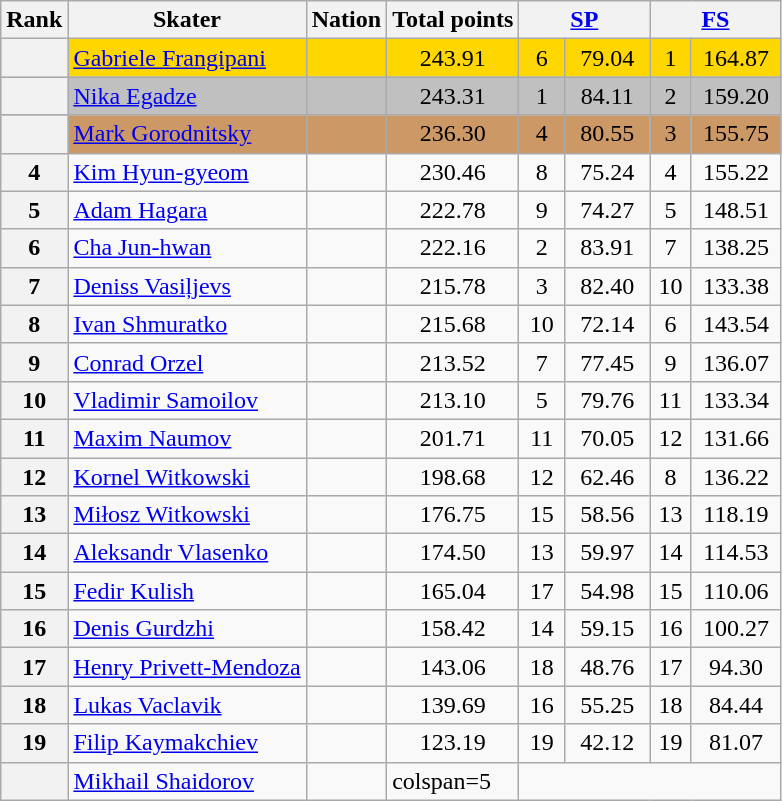<table class="wikitable sortable" style="text-align:left">
<tr>
<th scope="col">Rank</th>
<th scope="col">Skater</th>
<th scope="col">Nation</th>
<th scope="col">Total points</th>
<th scope="col" colspan="2" width="80px"><a href='#'>SP</a></th>
<th scope="col" colspan="2" width="80px"><a href='#'>FS</a></th>
</tr>
<tr bgcolor="gold">
<th scope="row"></th>
<td><a href='#'>Gabriele Frangipani</a></td>
<td></td>
<td align="center">243.91</td>
<td align="center">6</td>
<td align="center">79.04</td>
<td align="center">1</td>
<td align="center">164.87</td>
</tr>
<tr bgcolor="silver">
<th scope="row" align="center"></th>
<td><a href='#'>Nika Egadze</a></td>
<td></td>
<td align="center">243.31</td>
<td align="center">1</td>
<td align="center">84.11</td>
<td align="center">2</td>
<td align="center">159.20</td>
</tr>
<tr bgcolor="cc9966">
<th scope="row" align="center"></th>
<td><a href='#'>Mark Gorodnitsky</a></td>
<td></td>
<td align="center">236.30</td>
<td align="center">4</td>
<td align="center">80.55</td>
<td align="center">3</td>
<td align="center">155.75</td>
</tr>
<tr>
<th scope="row">4</th>
<td><a href='#'>Kim Hyun-gyeom</a></td>
<td></td>
<td align="center">230.46</td>
<td align="center">8</td>
<td align="center">75.24</td>
<td align="center">4</td>
<td align="center">155.22</td>
</tr>
<tr>
<th scope="row">5</th>
<td><a href='#'>Adam Hagara</a></td>
<td></td>
<td align="center">222.78</td>
<td align="center">9</td>
<td align="center">74.27</td>
<td align="center">5</td>
<td align="center">148.51</td>
</tr>
<tr>
<th scope="row">6</th>
<td><a href='#'>Cha Jun-hwan</a></td>
<td></td>
<td align="center">222.16</td>
<td align="center">2</td>
<td align="center">83.91</td>
<td align="center">7</td>
<td align="center">138.25</td>
</tr>
<tr>
<th scope="row">7</th>
<td><a href='#'>Deniss Vasiļjevs</a></td>
<td></td>
<td align="center">215.78</td>
<td align="center">3</td>
<td align="center">82.40</td>
<td align="center">10</td>
<td align="center">133.38</td>
</tr>
<tr>
<th scope="row">8</th>
<td><a href='#'>Ivan Shmuratko</a></td>
<td></td>
<td align="center">215.68</td>
<td align="center">10</td>
<td align="center">72.14</td>
<td align="center">6</td>
<td align="center">143.54</td>
</tr>
<tr>
<th scope="row">9</th>
<td><a href='#'>Conrad Orzel</a></td>
<td></td>
<td align="center">213.52</td>
<td align="center">7</td>
<td align="center">77.45</td>
<td align="center">9</td>
<td align="center">136.07</td>
</tr>
<tr>
<th scope="row">10</th>
<td><a href='#'>Vladimir Samoilov</a></td>
<td></td>
<td align="center">213.10</td>
<td align="center">5</td>
<td align="center">79.76</td>
<td align="center">11</td>
<td align="center">133.34</td>
</tr>
<tr>
<th scope="row">11</th>
<td><a href='#'>Maxim Naumov</a></td>
<td></td>
<td align="center">201.71</td>
<td align="center">11</td>
<td align="center">70.05</td>
<td align="center">12</td>
<td align="center">131.66</td>
</tr>
<tr>
<th scope="row">12</th>
<td><a href='#'>Kornel Witkowski</a></td>
<td></td>
<td align="center">198.68</td>
<td align="center">12</td>
<td align="center">62.46</td>
<td align="center">8</td>
<td align="center">136.22</td>
</tr>
<tr>
<th scope="row">13</th>
<td><a href='#'>Miłosz Witkowski</a></td>
<td></td>
<td align="center">176.75</td>
<td align="center">15</td>
<td align="center">58.56</td>
<td align="center">13</td>
<td align="center">118.19</td>
</tr>
<tr>
<th scope="row">14</th>
<td><a href='#'>Aleksandr Vlasenko</a></td>
<td></td>
<td align="center">174.50</td>
<td align="center">13</td>
<td align="center">59.97</td>
<td align="center">14</td>
<td align="center">114.53</td>
</tr>
<tr>
<th scope="row">15</th>
<td><a href='#'>Fedir Kulish</a></td>
<td></td>
<td align="center">165.04</td>
<td align="center">17</td>
<td align="center">54.98</td>
<td align="center">15</td>
<td align="center">110.06</td>
</tr>
<tr>
<th scope="row">16</th>
<td><a href='#'>Denis Gurdzhi</a></td>
<td></td>
<td align="center">158.42</td>
<td align="center">14</td>
<td align="center">59.15</td>
<td align="center">16</td>
<td align="center">100.27</td>
</tr>
<tr>
<th scope="row">17</th>
<td><a href='#'>Henry Privett-Mendoza</a></td>
<td></td>
<td align="center">143.06</td>
<td align="center">18</td>
<td align="center">48.76</td>
<td align="center">17</td>
<td align="center">94.30</td>
</tr>
<tr>
<th scope="row">18</th>
<td><a href='#'>Lukas Vaclavik</a></td>
<td></td>
<td align="center">139.69</td>
<td align="center">16</td>
<td align="center">55.25</td>
<td align="center">18</td>
<td align="center">84.44</td>
</tr>
<tr>
<th scope="row">19</th>
<td><a href='#'>Filip Kaymakchiev</a></td>
<td></td>
<td align="center">123.19</td>
<td align="center">19</td>
<td align="center">42.12</td>
<td align="center">19</td>
<td align="center">81.07</td>
</tr>
<tr>
<th scope="row" align="center"></th>
<td><a href='#'>Mikhail Shaidorov</a></td>
<td></td>
<td>colspan=5 </td>
</tr>
</table>
